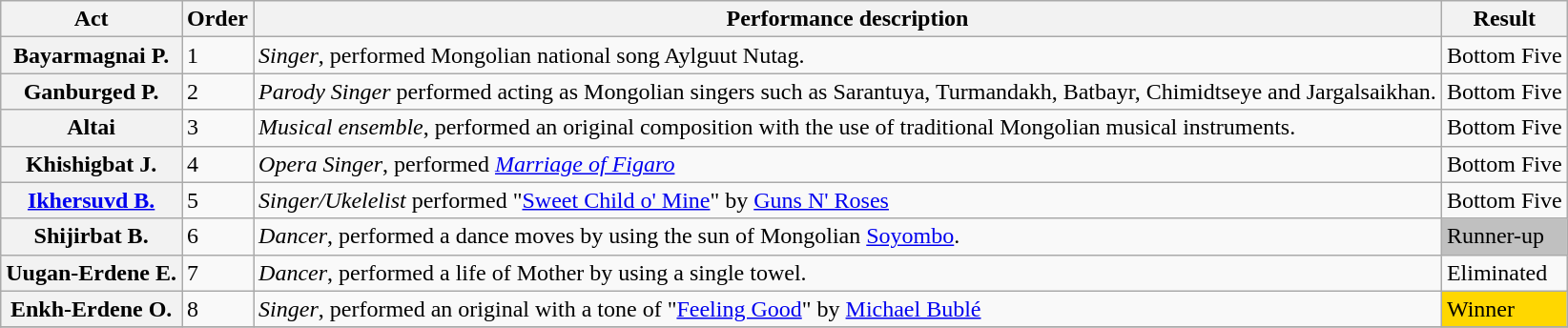<table class="wikitable plainrowheaders">
<tr>
<th>Act</th>
<th>Order</th>
<th>Performance description</th>
<th>Result</th>
</tr>
<tr>
<th scope="row">Bayarmagnai P.</th>
<td>1</td>
<td><em>Singer</em>, performed Mongolian national song Aylguut Nutag.</td>
<td>Bottom Five</td>
</tr>
<tr>
<th scope="row">Ganburged P.</th>
<td>2</td>
<td><em>Parody Singer</em> performed acting as Mongolian singers such as Sarantuya, Turmandakh, Batbayr, Chimidtseye and Jargalsaikhan.</td>
<td>Bottom Five</td>
</tr>
<tr>
<th scope="row">Altai</th>
<td>3</td>
<td><em>Musical ensemble</em>, performed an original composition with the use of traditional Mongolian musical instruments.</td>
<td>Bottom Five</td>
</tr>
<tr>
<th scope="row">Khishigbat J.</th>
<td>4</td>
<td><em>Opera Singer</em>, performed <em><a href='#'>Marriage of Figaro</a></em></td>
<td>Bottom Five</td>
</tr>
<tr>
<th scope="row"><a href='#'>Ikhersuvd B.</a></th>
<td>5</td>
<td><em>Singer/Ukelelist</em> performed "<a href='#'>Sweet Child o' Mine</a>" by <a href='#'>Guns N' Roses</a></td>
<td>Bottom Five</td>
</tr>
<tr>
<th scope="row">Shijirbat B.</th>
<td>6</td>
<td><em>Dancer</em>, performed a dance moves by using the sun of Mongolian <a href='#'>Soyombo</a>.</td>
<td style="background: silver">Runner-up</td>
</tr>
<tr>
<th scope="row">Uugan-Erdene E.</th>
<td>7</td>
<td><em>Dancer</em>, performed a life of Mother by using a single towel.</td>
<td>Eliminated</td>
</tr>
<tr>
<th scope="row">Enkh-Erdene O.</th>
<td>8</td>
<td><em>Singer</em>, performed an original with a tone of "<a href='#'>Feeling Good</a>" by <a href='#'>Michael Bublé</a></td>
<td style="background: gold">Winner</td>
</tr>
<tr>
</tr>
</table>
